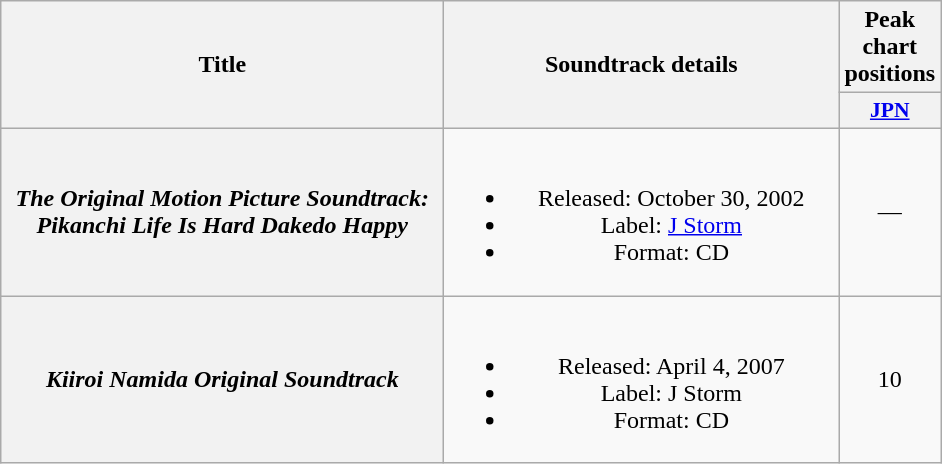<table class="wikitable plainrowheaders" style="text-align:center;" border="1">
<tr>
<th scope="col" rowspan="2" style="width:18em;">Title</th>
<th scope="col" rowspan="2" style="width:16em;">Soundtrack details</th>
<th scope="col" colspan="1">Peak chart positions</th>
</tr>
<tr>
<th scope="col" style="width:2.5em;font-size:90%;"><a href='#'>JPN</a><br></th>
</tr>
<tr>
<th scope="row"><em>The Original Motion Picture Soundtrack:<br> Pikanchi Life Is Hard Dakedo Happy</em></th>
<td><br><ul><li>Released: October 30, 2002</li><li>Label: <a href='#'>J Storm</a></li><li>Format: CD</li></ul></td>
<td>—</td>
</tr>
<tr>
<th scope="row"><em>Kiiroi Namida Original Soundtrack</em></th>
<td><br><ul><li>Released: April 4, 2007</li><li>Label: J Storm</li><li>Format: CD</li></ul></td>
<td>10</td>
</tr>
</table>
